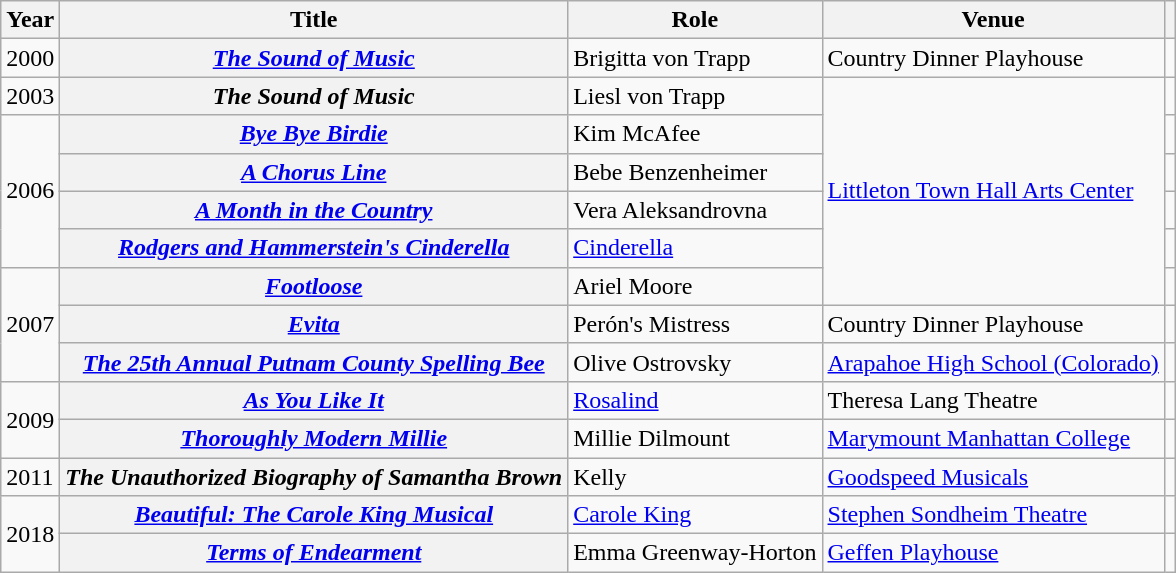<table class="wikitable plainrowheaders sortable">
<tr>
<th scope="col">Year</th>
<th scope="col">Title</th>
<th scope="col">Role</th>
<th scope="col">Venue</th>
<th scope="col" class="unsortable"></th>
</tr>
<tr>
<td>2000</td>
<th scope="row" data-sort-value="Sound of Music, The"><em><a href='#'>The Sound of Music</a></em></th>
<td>Brigitta von Trapp</td>
<td>Country Dinner Playhouse</td>
<td style="text-align:center;"></td>
</tr>
<tr>
<td>2003</td>
<th scope="row" data-sort-value="Sound of Music, The"><em>The Sound of Music</em></th>
<td>Liesl von Trapp</td>
<td rowspan=6><a href='#'>Littleton Town Hall Arts Center</a></td>
<td style="text-align:center;"></td>
</tr>
<tr>
<td rowspan=4>2006</td>
<th scope="row"><em><a href='#'>Bye Bye Birdie</a></em></th>
<td>Kim McAfee</td>
<td style="text-align:center;"></td>
</tr>
<tr>
<th scope="row" data-sort-value="Chorus Line, A"><em><a href='#'>A Chorus Line</a></em></th>
<td>Bebe Benzenheimer</td>
<td style="text-align:center;"></td>
</tr>
<tr>
<th scope="row" data-sort-value="Month in the Country, A"><em><a href='#'>A Month in the Country</a></em></th>
<td>Vera Aleksandrovna</td>
<td style="text-align:center;"></td>
</tr>
<tr>
<th scope="row"><em><a href='#'>Rodgers and Hammerstein's Cinderella</a></em></th>
<td><a href='#'>Cinderella</a></td>
<td style="text-align:center;"></td>
</tr>
<tr>
<td rowspan=3>2007</td>
<th scope="row"><em><a href='#'>Footloose</a></em></th>
<td>Ariel Moore</td>
<td style="text-align:center;"></td>
</tr>
<tr>
<th scope="row"><em><a href='#'>Evita</a></em></th>
<td>Perón's Mistress</td>
<td>Country Dinner Playhouse</td>
<td style="text-align:center;"></td>
</tr>
<tr>
<th scope="row"><em><a href='#'>The 25th Annual Putnam County Spelling Bee</a></em></th>
<td>Olive Ostrovsky</td>
<td><a href='#'>Arapahoe High School (Colorado)</a></td>
<td style="text-align:center;"></td>
</tr>
<tr>
<td rowspan=2>2009</td>
<th scope="row"><em><a href='#'>As You Like It</a></em></th>
<td><a href='#'>Rosalind</a></td>
<td>Theresa Lang Theatre</td>
<td style="text-align:center;"></td>
</tr>
<tr>
<th scope="row"><em><a href='#'>Thoroughly Modern Millie</a></em></th>
<td>Millie Dilmount</td>
<td><a href='#'>Marymount Manhattan College</a></td>
<td style="text-align:center;"></td>
</tr>
<tr>
<td>2011</td>
<th scope="row" data-sort-value="Unauthorized Biography of Samantha Brown, The"><em>The Unauthorized Biography of Samantha Brown</em></th>
<td>Kelly</td>
<td><a href='#'>Goodspeed Musicals</a></td>
<td style="text-align:center;"></td>
</tr>
<tr>
<td rowspan=2>2018</td>
<th scope="row"><em><a href='#'>Beautiful: The Carole King Musical</a></em></th>
<td><a href='#'>Carole King</a></td>
<td><a href='#'>Stephen Sondheim Theatre</a></td>
<td style="text-align:center;"></td>
</tr>
<tr>
<th scope="row"><em><a href='#'>Terms of Endearment</a></em></th>
<td>Emma Greenway-Horton</td>
<td><a href='#'>Geffen Playhouse</a></td>
<td style="text-align:center;"></td>
</tr>
</table>
